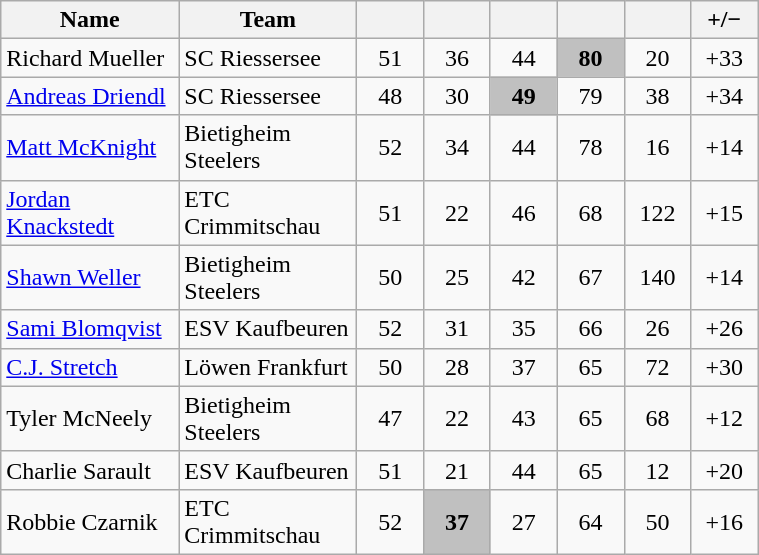<table class="wikitable sortable" style="text-align:center; width:40%">
<tr class="hintergrundfarbe5">
<th width="20%" class="unsortable">Name</th>
<th width="20%" class="unsortable">Team</th>
<th width="7.5%"></th>
<th width="7.5%"></th>
<th width="7.5%"></th>
<th width="7.5%"></th>
<th width="7.5%"></th>
<th width="7.5%">+/−</th>
</tr>
<tr>
<td style="text-align:left;">Richard Mueller</td>
<td style="text-align:left">SC Riessersee</td>
<td>51</td>
<td>36</td>
<td>44</td>
<td bgcolor="silver"><strong>80</strong></td>
<td>20</td>
<td>+33</td>
</tr>
<tr>
<td style="text-align:left;"><a href='#'>Andreas Driendl</a></td>
<td style="text-align:left">SC Riessersee</td>
<td>48</td>
<td>30</td>
<td bgcolor="silver"><strong>49</strong></td>
<td>79</td>
<td>38</td>
<td>+34</td>
</tr>
<tr>
<td style="text-align:left;"><a href='#'>Matt McKnight</a></td>
<td style="text-align:left">Bietigheim Steelers</td>
<td>52</td>
<td>34</td>
<td>44</td>
<td>78</td>
<td>16</td>
<td>+14</td>
</tr>
<tr>
<td style="text-align:left;"><a href='#'>Jordan Knackstedt</a></td>
<td style="text-align:left">ETC Crimmitschau</td>
<td>51</td>
<td>22</td>
<td>46</td>
<td>68</td>
<td>122</td>
<td>+15</td>
</tr>
<tr>
<td style="text-align:left;"><a href='#'>Shawn Weller</a></td>
<td style="text-align:left">Bietigheim Steelers</td>
<td>50</td>
<td>25</td>
<td>42</td>
<td>67</td>
<td>140</td>
<td>+14</td>
</tr>
<tr>
<td style="text-align:left;"><a href='#'>Sami Blomqvist</a></td>
<td style="text-align:left">ESV Kaufbeuren</td>
<td>52</td>
<td>31</td>
<td>35</td>
<td>66</td>
<td>26</td>
<td>+26</td>
</tr>
<tr>
<td style="text-align:left;"><a href='#'>C.J. Stretch</a></td>
<td style="text-align:left">Löwen Frankfurt</td>
<td>50</td>
<td>28</td>
<td>37</td>
<td>65</td>
<td>72</td>
<td>+30</td>
</tr>
<tr>
<td style="text-align:left;">Tyler McNeely</td>
<td style="text-align:left">Bietigheim Steelers</td>
<td>47</td>
<td>22</td>
<td>43</td>
<td>65</td>
<td>68</td>
<td>+12</td>
</tr>
<tr>
<td style="text-align:left;">Charlie Sarault</td>
<td style="text-align:left">ESV Kaufbeuren</td>
<td>51</td>
<td>21</td>
<td>44</td>
<td>65</td>
<td>12</td>
<td>+20</td>
</tr>
<tr>
<td style="text-align:left;">Robbie Czarnik</td>
<td style="text-align:left">ETC Crimmitschau</td>
<td>52</td>
<td bgcolor="silver"><strong>37</strong></td>
<td>27</td>
<td>64</td>
<td>50</td>
<td>+16</td>
</tr>
</table>
